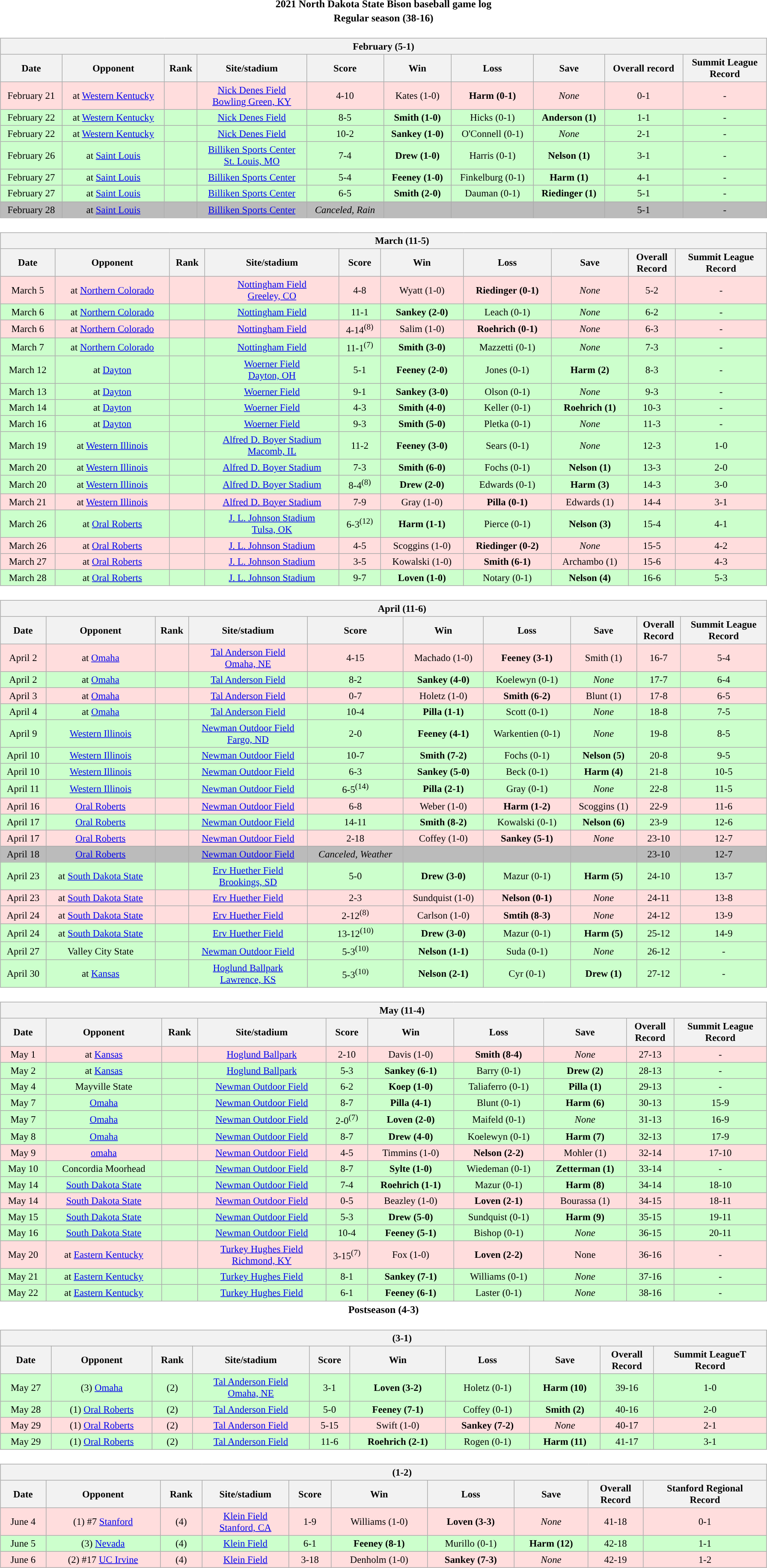<table class="toccolours" width=95% style="clear:both; margin:1.5em auto; text-align:center;">
<tr>
<th colspan=2>2021 North Dakota State Bison baseball game log</th>
</tr>
<tr>
<th colspan=2>Regular season (38-16)</th>
</tr>
<tr valign="top">
<td><br><table class="wikitable collapsible collapsed" style="margin:auto; width:100%; text-align:center; font-size:95%">
<tr>
<th colspan=12 style="padding=left:4em;">February (5-1)</th>
</tr>
<tr>
<th>Date</th>
<th>Opponent</th>
<th>Rank</th>
<th>Site/stadium</th>
<th>Score</th>
<th>Win</th>
<th>Loss</th>
<th>Save</th>
<th>Overall record</th>
<th>Summit League<br>Record</th>
</tr>
<tr align="center" bgcolor="ffdddd">
<td>February 21</td>
<td>at <a href='#'>Western Kentucky</a></td>
<td></td>
<td><a href='#'>Nick Denes Field</a><br><a href='#'>Bowling Green, KY</a></td>
<td>4-10</td>
<td>Kates (1-0)</td>
<td><strong>Harm (0-1)</strong></td>
<td><em>None</em></td>
<td>0-1</td>
<td>-</td>
</tr>
<tr align="center" bgcolor="ccffcc">
<td>February 22</td>
<td>at <a href='#'>Western Kentucky</a></td>
<td></td>
<td><a href='#'>Nick Denes Field</a></td>
<td>8-5</td>
<td><strong>Smith (1-0)</strong></td>
<td>Hicks (0-1)</td>
<td><strong>Anderson (1)</strong></td>
<td>1-1</td>
<td>-</td>
</tr>
<tr align="center" bgcolor="ccffcc">
<td>February 22</td>
<td>at <a href='#'>Western Kentucky</a></td>
<td></td>
<td><a href='#'>Nick Denes Field</a></td>
<td>10-2</td>
<td><strong>Sankey (1-0)</strong></td>
<td>O'Connell (0-1)</td>
<td><em>None</em></td>
<td>2-1</td>
<td>-</td>
</tr>
<tr align="center" bgcolor="ccffcc">
<td>February 26</td>
<td>at <a href='#'>Saint Louis</a></td>
<td></td>
<td><a href='#'>Billiken Sports Center</a><br><a href='#'>St. Louis, MO</a></td>
<td>7-4</td>
<td><strong>Drew (1-0)</strong></td>
<td>Harris (0-1)</td>
<td><strong>Nelson (1)</strong></td>
<td>3-1</td>
<td>-</td>
</tr>
<tr align="center" bgcolor="ccffcc">
<td>February 27</td>
<td>at <a href='#'>Saint Louis</a></td>
<td></td>
<td><a href='#'>Billiken Sports Center</a></td>
<td>5-4</td>
<td><strong>Feeney (1-0)</strong></td>
<td>Finkelburg (0-1)</td>
<td><strong>Harm (1)</strong></td>
<td>4-1</td>
<td>-</td>
</tr>
<tr align="center" bgcolor="ccffcc">
<td>February 27</td>
<td>at <a href='#'>Saint Louis</a></td>
<td></td>
<td><a href='#'>Billiken Sports Center</a></td>
<td>6-5</td>
<td><strong>Smith (2-0)</strong></td>
<td>Dauman (0-1)</td>
<td><strong>Riedinger (1)</strong></td>
<td>5-1</td>
<td>-</td>
</tr>
<tr align="center" bgcolor="bbbbbb">
<td>February 28</td>
<td>at <a href='#'>Saint Louis</a></td>
<td></td>
<td><a href='#'>Billiken Sports Center</a></td>
<td><em>Canceled, Rain</em></td>
<td></td>
<td></td>
<td></td>
<td>5-1</td>
<td>-</td>
</tr>
</table>
</td>
</tr>
<tr>
<td><br><table class="wikitable collapsible collapsed" style="margin:auto; font-size:95%; width:100%">
<tr>
<th colspan=11 style="padding-left:4em;">March (11-5)</th>
</tr>
<tr>
<th>Date</th>
<th>Opponent</th>
<th>Rank</th>
<th>Site/stadium</th>
<th>Score</th>
<th>Win</th>
<th>Loss</th>
<th>Save</th>
<th>Overall<br>Record</th>
<th>Summit League<br>Record</th>
</tr>
<tr align="center" bgcolor="ffdddd">
<td>March 5</td>
<td>at <a href='#'>Northern Colorado</a></td>
<td></td>
<td><a href='#'>Nottingham Field</a><br><a href='#'>Greeley, CO</a></td>
<td>4-8</td>
<td>Wyatt (1-0)</td>
<td><strong>Riedinger (0-1)</strong></td>
<td><em>None</em></td>
<td>5-2</td>
<td>-</td>
</tr>
<tr align="center" bgcolor="ccffcc">
<td>March 6</td>
<td>at <a href='#'>Northern Colorado</a></td>
<td></td>
<td><a href='#'>Nottingham Field</a></td>
<td>11-1</td>
<td><strong>Sankey (2-0)</strong></td>
<td>Leach (0-1)</td>
<td><em>None</em></td>
<td>6-2</td>
<td>-</td>
</tr>
<tr align="center" bgcolor="ffdddd">
<td>March 6</td>
<td>at <a href='#'>Northern Colorado</a></td>
<td></td>
<td><a href='#'>Nottingham Field</a></td>
<td>4-14<sup>(8)</sup></td>
<td>Salim (1-0)</td>
<td><strong>Roehrich (0-1)</strong></td>
<td><em>None</em></td>
<td>6-3</td>
<td>-</td>
</tr>
<tr align="center" bgcolor="ccffcc">
<td>March 7</td>
<td>at <a href='#'>Northern Colorado</a></td>
<td></td>
<td><a href='#'>Nottingham Field</a></td>
<td>11-1<sup>(7)</sup></td>
<td><strong>Smith (3-0)</strong></td>
<td>Mazzetti (0-1)</td>
<td><em>None</em></td>
<td>7-3</td>
<td>-</td>
</tr>
<tr align="center" bgcolor="ccffcc">
<td>March 12</td>
<td>at <a href='#'>Dayton</a></td>
<td></td>
<td><a href='#'>Woerner Field</a><br><a href='#'>Dayton, OH</a></td>
<td>5-1</td>
<td><strong>Feeney (2-0)</strong></td>
<td>Jones (0-1)</td>
<td><strong>Harm (2)</strong></td>
<td>8-3</td>
<td>-</td>
</tr>
<tr align="center" bgcolor="ccffcc">
<td>March 13</td>
<td>at <a href='#'>Dayton</a></td>
<td></td>
<td><a href='#'>Woerner Field</a></td>
<td>9-1</td>
<td><strong>Sankey (3-0)</strong></td>
<td>Olson (0-1)</td>
<td><em>None</em></td>
<td>9-3</td>
<td>-</td>
</tr>
<tr align="center" bgcolor="ccffcc">
<td>March 14</td>
<td>at <a href='#'>Dayton</a></td>
<td></td>
<td><a href='#'>Woerner Field</a></td>
<td>4-3</td>
<td><strong>Smith (4-0)</strong></td>
<td>Keller (0-1)</td>
<td><strong>Roehrich (1)</strong></td>
<td>10-3</td>
<td>-</td>
</tr>
<tr align="center" bgcolor="ccffcc">
<td>March 16</td>
<td>at <a href='#'>Dayton</a></td>
<td></td>
<td><a href='#'>Woerner Field</a></td>
<td>9-3</td>
<td><strong>Smith (5-0)</strong></td>
<td>Pletka (0-1)</td>
<td><em>None</em></td>
<td>11-3</td>
<td>-</td>
</tr>
<tr align="center" bgcolor="ccffcc">
<td>March 19</td>
<td>at <a href='#'>Western Illinois</a></td>
<td></td>
<td><a href='#'>Alfred D. Boyer Stadium</a><br><a href='#'>Macomb, IL</a></td>
<td>11-2</td>
<td><strong>Feeney (3-0)</strong></td>
<td>Sears (0-1)</td>
<td><em>None</em></td>
<td>12-3</td>
<td>1-0</td>
</tr>
<tr align="center" bgcolor="ccffcc">
<td>March 20</td>
<td>at <a href='#'>Western Illinois</a></td>
<td></td>
<td><a href='#'>Alfred D. Boyer Stadium</a></td>
<td>7-3</td>
<td><strong>Smith (6-0)</strong></td>
<td>Fochs (0-1)</td>
<td><strong>Nelson (1)</strong></td>
<td>13-3</td>
<td>2-0</td>
</tr>
<tr align="center" bgcolor="ccffcc">
<td>March 20</td>
<td>at <a href='#'>Western Illinois</a></td>
<td></td>
<td><a href='#'>Alfred D. Boyer Stadium</a></td>
<td>8-4<sup>(8)</sup></td>
<td><strong>Drew (2-0)</strong></td>
<td>Edwards (0-1)</td>
<td><strong>Harm (3)</strong></td>
<td>14-3</td>
<td>3-0</td>
</tr>
<tr align="center" bgcolor="ffdddd">
<td>March 21</td>
<td>at <a href='#'>Western Illinois</a></td>
<td></td>
<td><a href='#'>Alfred D. Boyer Stadium</a></td>
<td>7-9</td>
<td>Gray (1-0)</td>
<td><strong>Pilla (0-1)</strong></td>
<td>Edwards (1)</td>
<td>14-4</td>
<td>3-1</td>
</tr>
<tr align="center" bgcolor="ccffcc">
<td>March 26</td>
<td>at <a href='#'>Oral Roberts</a></td>
<td></td>
<td><a href='#'>J. L. Johnson Stadium</a><br><a href='#'>Tulsa, OK</a></td>
<td>6-3<sup>(12)</sup></td>
<td><strong>Harm (1-1)</strong></td>
<td>Pierce (0-1)</td>
<td><strong>Nelson (3)</strong></td>
<td>15-4</td>
<td>4-1</td>
</tr>
<tr align="center" bgcolor="ffdddd">
<td>March 26</td>
<td>at <a href='#'>Oral Roberts</a></td>
<td></td>
<td><a href='#'>J. L. Johnson Stadium</a></td>
<td>4-5</td>
<td>Scoggins (1-0)</td>
<td><strong>Riedinger (0-2)</strong></td>
<td><em>None</em></td>
<td>15-5</td>
<td>4-2</td>
</tr>
<tr align="center" bgcolor="ffdddd">
<td>March 27</td>
<td>at <a href='#'>Oral Roberts</a></td>
<td></td>
<td><a href='#'>J. L. Johnson Stadium</a></td>
<td>3-5</td>
<td>Kowalski (1-0)</td>
<td><strong>Smith (6-1)</strong></td>
<td>Archambo (1)</td>
<td>15-6</td>
<td>4-3</td>
</tr>
<tr align="center" bgcolor="ccffcc">
<td>March 28</td>
<td>at <a href='#'>Oral Roberts</a></td>
<td></td>
<td><a href='#'>J. L. Johnson Stadium</a></td>
<td>9-7</td>
<td><strong>Loven (1-0)</strong></td>
<td>Notary (0-1)</td>
<td><strong>Nelson (4)</strong></td>
<td>16-6</td>
<td>5-3</td>
</tr>
</table>
</td>
</tr>
<tr>
<td><br><table class="wikitable collapsible collapsed" style="margin:auto; font-size:95%; width:100%">
<tr>
<th colspan=11 style="padding-left:4em;">April (11-6)</th>
</tr>
<tr>
<th>Date</th>
<th>Opponent</th>
<th>Rank</th>
<th>Site/stadium</th>
<th>Score</th>
<th>Win</th>
<th>Loss</th>
<th>Save</th>
<th>Overall<br>Record</th>
<th>Summit League<br>Record</th>
</tr>
<tr align="center" bgcolor="ffdddd">
<td>April 2</td>
<td>at <a href='#'>Omaha</a></td>
<td></td>
<td><a href='#'>Tal Anderson Field</a><br><a href='#'>Omaha, NE</a></td>
<td>4-15</td>
<td>Machado (1-0)</td>
<td><strong>Feeney (3-1)</strong></td>
<td>Smith (1)</td>
<td>16-7</td>
<td>5-4</td>
</tr>
<tr align="center" bgcolor="ccffcc">
<td>April 2</td>
<td>at <a href='#'>Omaha</a></td>
<td></td>
<td><a href='#'>Tal Anderson Field</a></td>
<td>8-2</td>
<td><strong>Sankey (4-0)</strong></td>
<td>Koelewyn (0-1)</td>
<td><em>None</em></td>
<td>17-7</td>
<td>6-4</td>
</tr>
<tr align="center" bgcolor="ffdddd">
<td>April 3</td>
<td>at <a href='#'>Omaha</a></td>
<td></td>
<td><a href='#'>Tal Anderson Field</a></td>
<td>0-7</td>
<td>Holetz (1-0)</td>
<td><strong>Smith (6-2)</strong></td>
<td>Blunt (1)</td>
<td>17-8</td>
<td>6-5</td>
</tr>
<tr align="center" bgcolor="ccffcc">
<td>April 4</td>
<td>at <a href='#'>Omaha</a></td>
<td></td>
<td><a href='#'>Tal Anderson Field</a></td>
<td>10-4</td>
<td><strong>Pilla (1-1)</strong></td>
<td>Scott (0-1)</td>
<td><em>None</em></td>
<td>18-8</td>
<td>7-5</td>
</tr>
<tr align="center" bgcolor="ccffcc">
<td>April 9</td>
<td><a href='#'>Western Illinois</a></td>
<td></td>
<td><a href='#'>Newman Outdoor Field</a><br><a href='#'>Fargo, ND</a></td>
<td>2-0</td>
<td><strong>Feeney (4-1)</strong></td>
<td>Warkentien (0-1)</td>
<td><em>None</em></td>
<td>19-8</td>
<td>8-5</td>
</tr>
<tr align="center" bgcolor="ccffcc">
<td>April 10</td>
<td><a href='#'>Western Illinois</a></td>
<td></td>
<td><a href='#'>Newman Outdoor Field</a></td>
<td>10-7</td>
<td><strong>Smith (7-2)</strong></td>
<td>Fochs (0-1)</td>
<td><strong>Nelson (5)</strong></td>
<td>20-8</td>
<td>9-5</td>
</tr>
<tr align="center" bgcolor="ccffcc">
<td>April 10</td>
<td><a href='#'>Western Illinois</a></td>
<td></td>
<td><a href='#'>Newman Outdoor Field</a></td>
<td>6-3</td>
<td><strong>Sankey (5-0)</strong></td>
<td>Beck (0-1)</td>
<td><strong>Harm (4)</strong></td>
<td>21-8</td>
<td>10-5</td>
</tr>
<tr align="center" bgcolor="ccffcc">
<td>April 11</td>
<td><a href='#'>Western Illinois</a></td>
<td></td>
<td><a href='#'>Newman Outdoor Field</a></td>
<td>6-5<sup>(14)</sup></td>
<td><strong>Pilla (2-1)</strong></td>
<td>Gray (0-1)</td>
<td><em>None</em></td>
<td>22-8</td>
<td>11-5</td>
</tr>
<tr align="center" bgcolor="ffdddd">
<td>April 16</td>
<td><a href='#'>Oral Roberts</a></td>
<td></td>
<td><a href='#'>Newman Outdoor Field</a></td>
<td>6-8</td>
<td>Weber (1-0)</td>
<td><strong>Harm (1-2)</strong></td>
<td>Scoggins (1)</td>
<td>22-9</td>
<td>11-6</td>
</tr>
<tr align="center" bgcolor="ccffcc">
<td>April 17</td>
<td><a href='#'>Oral Roberts</a></td>
<td></td>
<td><a href='#'>Newman Outdoor Field</a></td>
<td>14-11</td>
<td><strong>Smith (8-2)</strong></td>
<td>Kowalski (0-1)</td>
<td><strong>Nelson (6)</strong></td>
<td>23-9</td>
<td>12-6</td>
</tr>
<tr align="center" bgcolor="ffdddd">
<td>April 17</td>
<td><a href='#'>Oral Roberts</a></td>
<td></td>
<td><a href='#'>Newman Outdoor Field</a></td>
<td>2-18</td>
<td>Coffey (1-0)</td>
<td><strong>Sankey (5-1)</strong></td>
<td><em>None</em></td>
<td>23-10</td>
<td>12-7</td>
</tr>
<tr align="center" bgcolor="bbbbbb">
<td>April 18</td>
<td><a href='#'>Oral Roberts</a></td>
<td></td>
<td><a href='#'>Newman Outdoor Field</a></td>
<td><em>Canceled, Weather</em></td>
<td></td>
<td></td>
<td></td>
<td>23-10</td>
<td>12-7</td>
</tr>
<tr align="center" bgcolor="ccffcc">
<td>April 23</td>
<td>at <a href='#'>South Dakota State</a></td>
<td></td>
<td><a href='#'>Erv Huether Field</a><br><a href='#'>Brookings, SD</a></td>
<td>5-0</td>
<td><strong>Drew (3-0)</strong></td>
<td>Mazur (0-1)</td>
<td><strong>Harm (5)</strong></td>
<td>24-10</td>
<td>13-7</td>
</tr>
<tr align="center" bgcolor="ffdddd">
<td>April 23</td>
<td>at <a href='#'>South Dakota State</a></td>
<td></td>
<td><a href='#'>Erv Huether Field</a></td>
<td>2-3</td>
<td>Sundquist (1-0)</td>
<td><strong>Nelson (0-1)</strong></td>
<td><em>None</em></td>
<td>24-11</td>
<td>13-8</td>
</tr>
<tr align="center" bgcolor="ffdddd">
<td>April 24</td>
<td>at <a href='#'>South Dakota State</a></td>
<td></td>
<td><a href='#'>Erv Huether Field</a></td>
<td>2-12<sup>(8)</sup></td>
<td>Carlson (1-0)</td>
<td><strong>Smtih (8-3)</strong></td>
<td><em>None</em></td>
<td>24-12</td>
<td>13-9</td>
</tr>
<tr align="center" bgcolor="ccffcc">
<td>April 24</td>
<td>at <a href='#'>South Dakota State</a></td>
<td></td>
<td><a href='#'>Erv Huether Field</a></td>
<td>13-12<sup>(10)</sup></td>
<td><strong>Drew (3-0)</strong></td>
<td>Mazur (0-1)</td>
<td><strong>Harm (5)</strong></td>
<td>25-12</td>
<td>14-9</td>
</tr>
<tr align="center" bgcolor="ccffcc">
<td>April 27</td>
<td>Valley City State</td>
<td></td>
<td><a href='#'>Newman Outdoor Field</a></td>
<td>5-3<sup>(10)</sup></td>
<td><strong>Nelson (1-1)</strong></td>
<td>Suda (0-1)</td>
<td><em>None</em></td>
<td>26-12</td>
<td>-</td>
</tr>
<tr align="center" bgcolor="ccffcc">
<td>April 30</td>
<td>at <a href='#'>Kansas</a></td>
<td></td>
<td><a href='#'>Hoglund Ballpark</a><br><a href='#'>Lawrence, KS</a></td>
<td>5-3<sup>(10)</sup></td>
<td><strong>Nelson (2-1)</strong></td>
<td>Cyr (0-1)</td>
<td><strong>Drew (1)</strong></td>
<td>27-12</td>
<td>-</td>
</tr>
</table>
</td>
</tr>
<tr>
<td><br><table class="wikitable collapsible collapsed" style="margin:auto; font-size:95%; width:100%">
<tr>
<th colspan=11 style="padding-left:4em;">May (11-4)</th>
</tr>
<tr>
<th>Date</th>
<th>Opponent</th>
<th>Rank</th>
<th>Site/stadium</th>
<th>Score</th>
<th>Win</th>
<th>Loss</th>
<th>Save</th>
<th>Overall<br>Record</th>
<th>Summit League<br>Record</th>
</tr>
<tr align="center" bgcolor="ffdddd">
<td>May 1</td>
<td>at <a href='#'>Kansas</a></td>
<td></td>
<td><a href='#'>Hoglund Ballpark</a></td>
<td>2-10</td>
<td>Davis (1-0)</td>
<td><strong>Smith (8-4)</strong></td>
<td><em>None</em></td>
<td>27-13</td>
<td>-</td>
</tr>
<tr align="center" bgcolor="ccffcc">
<td>May 2</td>
<td>at <a href='#'>Kansas</a></td>
<td></td>
<td><a href='#'>Hoglund Ballpark</a></td>
<td>5-3</td>
<td><strong>Sankey (6-1)</strong></td>
<td>Barry (0-1)</td>
<td><strong>Drew (2)</strong></td>
<td>28-13</td>
<td>-</td>
</tr>
<tr align="center" bgcolor="ccffcc">
<td>May 4</td>
<td>Mayville State</td>
<td></td>
<td><a href='#'>Newman Outdoor Field</a></td>
<td>6-2</td>
<td><strong>Koep (1-0)</strong></td>
<td>Taliaferro (0-1)</td>
<td><strong>Pilla (1)</strong></td>
<td>29-13</td>
<td>-</td>
</tr>
<tr align="center" bgcolor="ccffcc">
<td>May 7</td>
<td><a href='#'>Omaha</a></td>
<td></td>
<td><a href='#'>Newman Outdoor Field</a></td>
<td>8-7</td>
<td><strong>Pilla (4-1)</strong></td>
<td>Blunt (0-1)</td>
<td><strong>Harm (6)</strong></td>
<td>30-13</td>
<td>15-9</td>
</tr>
<tr align="center" bgcolor="ccffcc">
<td>May 7</td>
<td><a href='#'>Omaha</a></td>
<td></td>
<td><a href='#'>Newman Outdoor Field</a></td>
<td>2-0<sup>(7)</sup></td>
<td><strong>Loven (2-0)</strong></td>
<td>Maifeld (0-1)</td>
<td><em>None</em></td>
<td>31-13</td>
<td>16-9</td>
</tr>
<tr align="center" bgcolor="ccffcc">
<td>May 8</td>
<td><a href='#'>Omaha</a></td>
<td></td>
<td><a href='#'>Newman Outdoor Field</a></td>
<td>8-7</td>
<td><strong>Drew (4-0)</strong></td>
<td>Koelewyn (0-1)</td>
<td><strong>Harm (7)</strong></td>
<td>32-13</td>
<td>17-9</td>
</tr>
<tr align="center" bgcolor="ffdddd">
<td>May 9</td>
<td><a href='#'>omaha</a></td>
<td></td>
<td><a href='#'>Newman Outdoor Field</a></td>
<td>4-5</td>
<td>Timmins (1-0)</td>
<td><strong>Nelson (2-2)</strong></td>
<td>Mohler (1)</td>
<td>32-14</td>
<td>17-10</td>
</tr>
<tr align="center" bgcolor="ccffcc">
<td>May 10</td>
<td>Concordia Moorhead</td>
<td></td>
<td><a href='#'>Newman Outdoor Field</a></td>
<td>8-7</td>
<td><strong>Sylte (1-0)</strong></td>
<td>Wiedeman (0-1)</td>
<td><strong>Zetterman (1)</strong></td>
<td>33-14</td>
<td>-</td>
</tr>
<tr align="center" bgcolor="ccffcc">
<td>May 14</td>
<td><a href='#'>South Dakota State</a></td>
<td></td>
<td><a href='#'>Newman Outdoor Field</a></td>
<td>7-4</td>
<td><strong>Roehrich (1-1)</strong></td>
<td>Mazur (0-1)</td>
<td><strong>Harm (8)</strong></td>
<td>34-14</td>
<td>18-10</td>
</tr>
<tr align="center" bgcolor="ffdddd">
<td>May 14</td>
<td><a href='#'>South Dakota State</a></td>
<td></td>
<td><a href='#'>Newman Outdoor Field</a></td>
<td>0-5</td>
<td>Beazley (1-0)</td>
<td><strong>Loven (2-1)</strong></td>
<td>Bourassa (1)</td>
<td>34-15</td>
<td>18-11</td>
</tr>
<tr align="center" bgcolor="ccffcc">
<td>May 15</td>
<td><a href='#'>South Dakota State</a></td>
<td></td>
<td><a href='#'>Newman Outdoor Field</a></td>
<td>5-3</td>
<td><strong>Drew (5-0)</strong></td>
<td>Sundquist (0-1)</td>
<td><strong>Harm (9)</strong></td>
<td>35-15</td>
<td>19-11</td>
</tr>
<tr align="center" bgcolor="ccffcc">
<td>May 16</td>
<td><a href='#'>South Dakota State</a></td>
<td></td>
<td><a href='#'>Newman Outdoor Field</a></td>
<td>10-4</td>
<td><strong>Feeney (5-1)</strong></td>
<td>Bishop (0-1)</td>
<td><em>None</em></td>
<td>36-15</td>
<td>20-11</td>
</tr>
<tr align="center" bgcolor="ffdddd">
<td>May 20</td>
<td>at <a href='#'>Eastern Kentucky</a></td>
<td></td>
<td><a href='#'>Turkey Hughes Field</a><br><a href='#'>Richmond, KY</a></td>
<td>3-15<sup>(7)</sup></td>
<td>Fox (1-0)</td>
<td><strong>Loven (2-2)</strong></td>
<td>None</td>
<td>36-16</td>
<td>-</td>
</tr>
<tr align="center" bgcolor="ccffcc">
<td>May 21</td>
<td>at <a href='#'>Eastern Kentucky</a></td>
<td></td>
<td><a href='#'>Turkey Hughes Field</a></td>
<td>8-1</td>
<td><strong>Sankey (7-1)</strong></td>
<td>Williams (0-1)</td>
<td><em>None</em></td>
<td>37-16</td>
<td>-</td>
</tr>
<tr align="center" bgcolor="ccffcc">
<td>May 22</td>
<td>at <a href='#'>Eastern Kentucky</a></td>
<td></td>
<td><a href='#'>Turkey Hughes Field</a></td>
<td>6-1</td>
<td><strong>Feeney (6-1)</strong></td>
<td>Laster (0-1)</td>
<td><em>None</em></td>
<td>38-16</td>
<td>-</td>
</tr>
</table>
</td>
</tr>
<tr>
<th colspan=2>Postseason (4-3)</th>
</tr>
<tr>
<td><br><table class="wikitable collapsible collapsed" style="margin:auto; font-size:95%; width:100%">
<tr>
<th colspan=11 style="padding-left:4em;"> (3-1)</th>
</tr>
<tr>
<th>Date</th>
<th>Opponent</th>
<th>Rank</th>
<th>Site/stadium</th>
<th>Score</th>
<th>Win</th>
<th>Loss</th>
<th>Save</th>
<th>Overall<br>Record</th>
<th>Summit LeagueT<br>Record</th>
</tr>
<tr align="center" bgcolor="ccffcc">
<td>May 27</td>
<td>(3) <a href='#'>Omaha</a></td>
<td>(2)</td>
<td><a href='#'>Tal Anderson Field</a><br><a href='#'>Omaha, NE</a></td>
<td>3-1</td>
<td><strong>Loven (3-2)</strong></td>
<td>Holetz (0-1)</td>
<td><strong>Harm (10)</strong></td>
<td>39-16</td>
<td>1-0</td>
</tr>
<tr align="center" bgcolor="ccffcc">
<td>May 28</td>
<td>(1) <a href='#'>Oral Roberts</a></td>
<td>(2)</td>
<td><a href='#'>Tal Anderson Field</a></td>
<td>5-0</td>
<td><strong>Feeney (7-1)</strong></td>
<td>Coffey (0-1)</td>
<td><strong>Smith (2)</strong></td>
<td>40-16</td>
<td>2-0</td>
</tr>
<tr align="center" bgcolor="ffdddd">
<td>May 29</td>
<td>(1) <a href='#'>Oral Roberts</a></td>
<td>(2)</td>
<td><a href='#'>Tal Anderson Field</a></td>
<td>5-15</td>
<td>Swift (1-0)</td>
<td><strong>Sankey (7-2)</strong></td>
<td><em>None</em></td>
<td>40-17</td>
<td>2-1</td>
</tr>
<tr align="center" bgcolor="ccffcc">
<td>May 29</td>
<td>(1) <a href='#'>Oral Roberts</a></td>
<td>(2)</td>
<td><a href='#'>Tal Anderson Field</a></td>
<td>11-6</td>
<td><strong>Roehrich (2-1)</strong></td>
<td>Rogen (0-1)</td>
<td><strong>Harm (11)</strong></td>
<td>41-17</td>
<td>3-1</td>
</tr>
</table>
</td>
</tr>
<tr>
<td><br><table class="wikitable collapsible collapsed" style="margin:auto; font-size:95%; width:100%">
<tr>
<th colspan=11 style="padding-left:4em;"> (1-2)</th>
</tr>
<tr>
<th>Date</th>
<th>Opponent</th>
<th>Rank</th>
<th>Site/stadium</th>
<th>Score</th>
<th>Win</th>
<th>Loss</th>
<th>Save</th>
<th>Overall<br>Record</th>
<th>Stanford Regional<br>Record</th>
</tr>
<tr align="center" bgcolor="ffdddd">
<td>June 4</td>
<td>(1) #7 <a href='#'>Stanford</a></td>
<td>(4)</td>
<td><a href='#'>Klein Field</a><br><a href='#'>Stanford, CA</a></td>
<td>1-9</td>
<td>Williams (1-0)</td>
<td><strong>Loven (3-3)</strong></td>
<td><em>None</em></td>
<td>41-18</td>
<td>0-1</td>
</tr>
<tr align="center" bgcolor="ccffcc">
<td>June 5</td>
<td>(3) <a href='#'>Nevada</a></td>
<td>(4)</td>
<td><a href='#'>Klein Field</a></td>
<td>6-1</td>
<td><strong>Feeney (8-1)</strong></td>
<td>Murillo (0-1)</td>
<td><strong>Harm (12)</strong></td>
<td>42-18</td>
<td>1-1</td>
</tr>
<tr align="center" bgcolor="ffdddd">
<td>June 6</td>
<td>(2) #17 <a href='#'>UC Irvine</a></td>
<td>(4)</td>
<td><a href='#'>Klein Field</a></td>
<td>3-18</td>
<td>Denholm (1-0)</td>
<td><strong>Sankey (7-3)</strong></td>
<td><em>None</em></td>
<td>42-19</td>
<td>1-2</td>
</tr>
</table>
</td>
</tr>
<tr>
</tr>
<tr style="text-align:center;">
<td> </td>
</tr>
</table>
